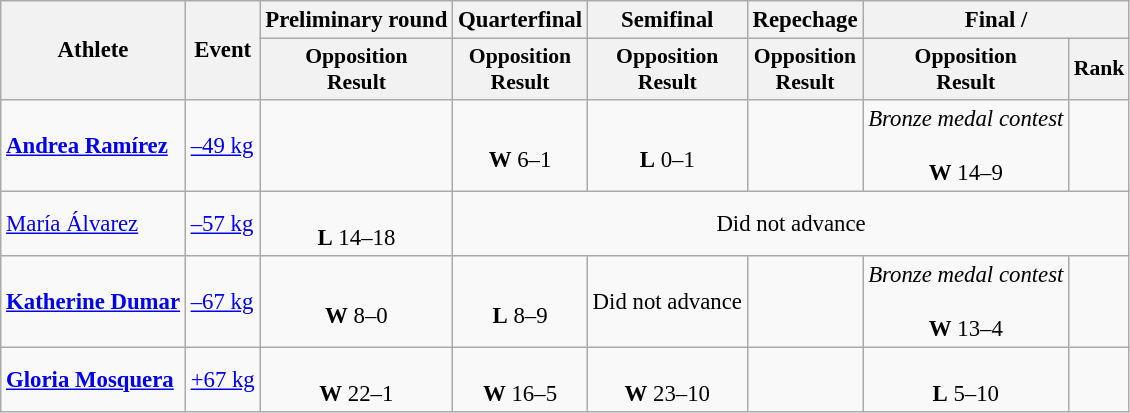<table class=wikitable style=font-size:95%;text-align:center>
<tr>
<th rowspan=2>Athlete</th>
<th rowspan=2>Event</th>
<th>Preliminary round</th>
<th>Quarterfinal</th>
<th>Semifinal</th>
<th>Repechage</th>
<th colspan=2>Final / </th>
</tr>
<tr style=font-size:95%>
<th>Opposition<br>Result</th>
<th>Opposition<br>Result</th>
<th>Opposition<br>Result</th>
<th>Opposition<br>Result</th>
<th>Opposition<br>Result</th>
<th>Rank</th>
</tr>
<tr>
<td align=left><strong><a href='#'>Andrea Ramírez</a></strong></td>
<td align=left><a href='#'>–49 kg</a></td>
<td></td>
<td><br><strong>W</strong> 6–1</td>
<td><br><strong>L</strong> 0–1</td>
<td></td>
<td><em>Bronze medal contest</em><br><br><strong>W</strong> 14–9</td>
<td></td>
</tr>
<tr align=center>
<td align=left><a href='#'>María Álvarez</a></td>
<td align=left><a href='#'>–57 kg</a></td>
<td><br><strong>L</strong> 14–18</td>
<td colspan=5>Did not advance</td>
</tr>
<tr align=center>
<td align=left><strong><a href='#'>Katherine Dumar</a></strong></td>
<td align=left><a href='#'>–67 kg</a></td>
<td><br><strong>W</strong> 8–0</td>
<td><br><strong>L</strong> 8–9</td>
<td>Did not advance</td>
<td></td>
<td><em>Bronze medal contest</em><br><br><strong>W</strong> 13–4</td>
<td></td>
</tr>
<tr align=center>
<td align=left><strong><a href='#'>Gloria Mosquera</a></strong></td>
<td align=left><a href='#'>+67 kg</a></td>
<td><br><strong>W</strong> 22–1</td>
<td><br><strong>W</strong> 16–5</td>
<td><br><strong>W</strong> 23–10</td>
<td></td>
<td><br><strong>L</strong> 5–10</td>
<td></td>
</tr>
</table>
